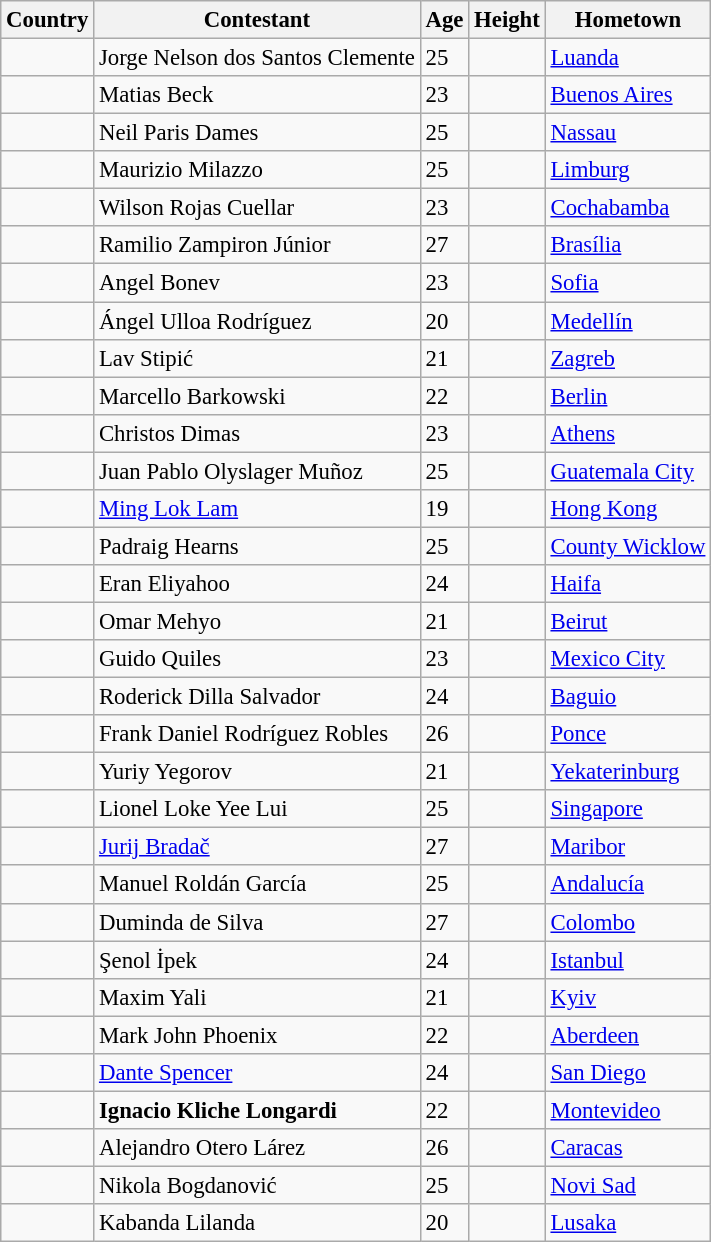<table class="wikitable sortable" style="font-size:95%;">
<tr>
<th>Country</th>
<th>Contestant</th>
<th>Age</th>
<th>Height</th>
<th>Hometown</th>
</tr>
<tr>
<td><strong></strong></td>
<td>Jorge Nelson dos Santos Clemente</td>
<td>25</td>
<td></td>
<td><a href='#'>Luanda</a></td>
</tr>
<tr>
<td><strong></strong></td>
<td>Matias Beck</td>
<td>23</td>
<td></td>
<td><a href='#'>Buenos Aires</a></td>
</tr>
<tr>
<td><strong></strong></td>
<td>Neil Paris Dames</td>
<td>25</td>
<td></td>
<td><a href='#'>Nassau</a></td>
</tr>
<tr>
<td><strong></strong></td>
<td>Maurizio Milazzo</td>
<td>25</td>
<td></td>
<td><a href='#'>Limburg</a></td>
</tr>
<tr>
<td><strong></strong></td>
<td>Wilson Rojas Cuellar</td>
<td>23</td>
<td></td>
<td><a href='#'>Cochabamba</a></td>
</tr>
<tr>
<td><strong></strong></td>
<td>Ramilio Zampiron Júnior</td>
<td>27</td>
<td></td>
<td><a href='#'>Brasília</a></td>
</tr>
<tr>
<td><strong></strong></td>
<td>Angel Bonev</td>
<td>23</td>
<td></td>
<td><a href='#'>Sofia</a></td>
</tr>
<tr>
<td><strong></strong></td>
<td>Ángel Ulloa Rodríguez</td>
<td>20</td>
<td></td>
<td><a href='#'>Medellín</a></td>
</tr>
<tr>
<td><strong></strong></td>
<td>Lav Stipić</td>
<td>21</td>
<td></td>
<td><a href='#'>Zagreb</a></td>
</tr>
<tr>
<td><strong></strong></td>
<td>Marcello Barkowski</td>
<td>22</td>
<td></td>
<td><a href='#'>Berlin</a></td>
</tr>
<tr>
<td><strong></strong></td>
<td>Christos Dimas</td>
<td>23</td>
<td></td>
<td><a href='#'>Athens</a></td>
</tr>
<tr>
<td><strong></strong></td>
<td>Juan Pablo Olyslager Muñoz</td>
<td>25</td>
<td></td>
<td><a href='#'>Guatemala City</a></td>
</tr>
<tr>
<td><strong></strong></td>
<td><a href='#'>Ming Lok Lam</a></td>
<td>19</td>
<td></td>
<td><a href='#'>Hong Kong</a></td>
</tr>
<tr>
<td><strong></strong></td>
<td>Padraig Hearns</td>
<td>25</td>
<td></td>
<td><a href='#'>County Wicklow</a></td>
</tr>
<tr>
<td><strong></strong></td>
<td>Eran Eliyahoo</td>
<td>24</td>
<td></td>
<td><a href='#'>Haifa</a></td>
</tr>
<tr>
<td><strong></strong></td>
<td>Omar Mehyo</td>
<td>21</td>
<td></td>
<td><a href='#'>Beirut</a></td>
</tr>
<tr>
<td><strong></strong></td>
<td>Guido Quiles</td>
<td>23</td>
<td></td>
<td><a href='#'>Mexico City</a></td>
</tr>
<tr>
<td><strong></strong></td>
<td>Roderick Dilla Salvador</td>
<td>24</td>
<td></td>
<td><a href='#'>Baguio</a></td>
</tr>
<tr>
<td><strong></strong></td>
<td>Frank Daniel Rodríguez Robles</td>
<td>26</td>
<td></td>
<td><a href='#'>Ponce</a></td>
</tr>
<tr>
<td><strong></strong></td>
<td>Yuriy Yegorov</td>
<td>21</td>
<td></td>
<td><a href='#'>Yekaterinburg</a></td>
</tr>
<tr>
<td><strong></strong></td>
<td>Lionel Loke Yee Lui</td>
<td>25</td>
<td></td>
<td><a href='#'>Singapore</a></td>
</tr>
<tr>
<td><strong></strong></td>
<td><a href='#'>Jurij Bradač</a></td>
<td>27</td>
<td></td>
<td><a href='#'>Maribor</a></td>
</tr>
<tr>
<td><strong></strong></td>
<td>Manuel Roldán García</td>
<td>25</td>
<td></td>
<td><a href='#'>Andalucía</a></td>
</tr>
<tr>
<td><strong></strong></td>
<td>Duminda de Silva</td>
<td>27</td>
<td></td>
<td><a href='#'>Colombo</a></td>
</tr>
<tr>
<td><strong></strong></td>
<td>Şenol İpek</td>
<td>24</td>
<td></td>
<td><a href='#'>Istanbul</a></td>
</tr>
<tr>
<td><strong></strong></td>
<td>Maxim Yali</td>
<td>21</td>
<td></td>
<td><a href='#'>Kyiv</a></td>
</tr>
<tr>
<td><strong></strong></td>
<td>Mark John Phoenix</td>
<td>22</td>
<td></td>
<td><a href='#'>Aberdeen</a></td>
</tr>
<tr>
<td><strong></strong></td>
<td><a href='#'>Dante Spencer</a></td>
<td>24</td>
<td></td>
<td><a href='#'>San Diego</a></td>
</tr>
<tr>
<td><strong></strong></td>
<td><strong>Ignacio Kliche Longardi</strong></td>
<td>22</td>
<td></td>
<td><a href='#'>Montevideo</a></td>
</tr>
<tr>
<td><strong></strong></td>
<td>Alejandro Otero Lárez</td>
<td>26</td>
<td></td>
<td><a href='#'>Caracas</a></td>
</tr>
<tr>
<td><strong></strong></td>
<td>Nikola Bogdanović</td>
<td>25</td>
<td></td>
<td><a href='#'>Novi Sad</a></td>
</tr>
<tr>
<td><strong></strong></td>
<td>Kabanda Lilanda</td>
<td>20</td>
<td></td>
<td><a href='#'>Lusaka</a></td>
</tr>
</table>
